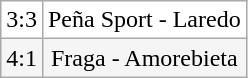<table class="wikitable">
<tr align=center bgcolor=white>
<td>3:3</td>
<td>Peña Sport - Laredo</td>
</tr>
<tr align=center bgcolor=#F5F5F5>
<td>4:1</td>
<td>Fraga - Amorebieta</td>
</tr>
</table>
